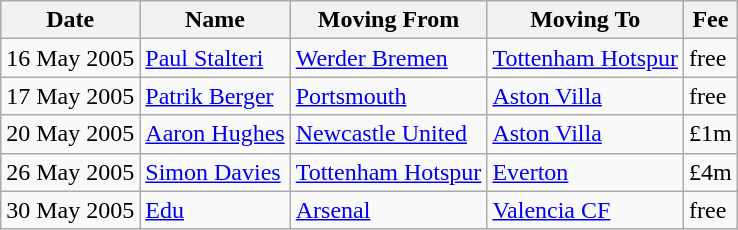<table class="wikitable sortable">
<tr>
<th>Date</th>
<th>Name</th>
<th>Moving From</th>
<th>Moving To</th>
<th>Fee</th>
</tr>
<tr>
<td>16 May 2005</td>
<td><a href='#'>Paul Stalteri</a></td>
<td> <a href='#'>Werder Bremen</a></td>
<td><a href='#'>Tottenham Hotspur</a></td>
<td>free</td>
</tr>
<tr>
<td>17 May 2005</td>
<td><a href='#'>Patrik Berger</a></td>
<td><a href='#'>Portsmouth</a></td>
<td><a href='#'>Aston Villa</a></td>
<td>free</td>
</tr>
<tr>
<td>20 May 2005</td>
<td><a href='#'>Aaron Hughes</a></td>
<td><a href='#'>Newcastle United</a></td>
<td><a href='#'>Aston Villa</a></td>
<td>£1m</td>
</tr>
<tr>
<td>26 May 2005</td>
<td><a href='#'>Simon Davies</a></td>
<td><a href='#'>Tottenham Hotspur</a></td>
<td><a href='#'>Everton</a></td>
<td>£4m</td>
</tr>
<tr>
<td>30 May 2005</td>
<td><a href='#'>Edu</a></td>
<td><a href='#'>Arsenal</a></td>
<td> <a href='#'>Valencia CF</a></td>
<td>free</td>
</tr>
</table>
